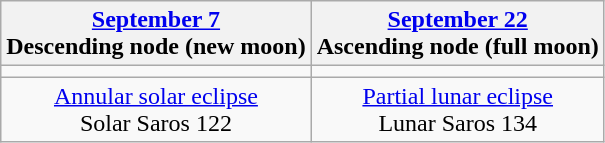<table class="wikitable">
<tr>
<th><a href='#'>September 7</a><br>Descending node (new moon)<br></th>
<th><a href='#'>September 22</a><br>Ascending node (full moon)<br></th>
</tr>
<tr>
<td></td>
<td></td>
</tr>
<tr align=center>
<td><a href='#'>Annular solar eclipse</a><br>Solar Saros 122</td>
<td><a href='#'>Partial lunar eclipse</a><br>Lunar Saros 134</td>
</tr>
</table>
